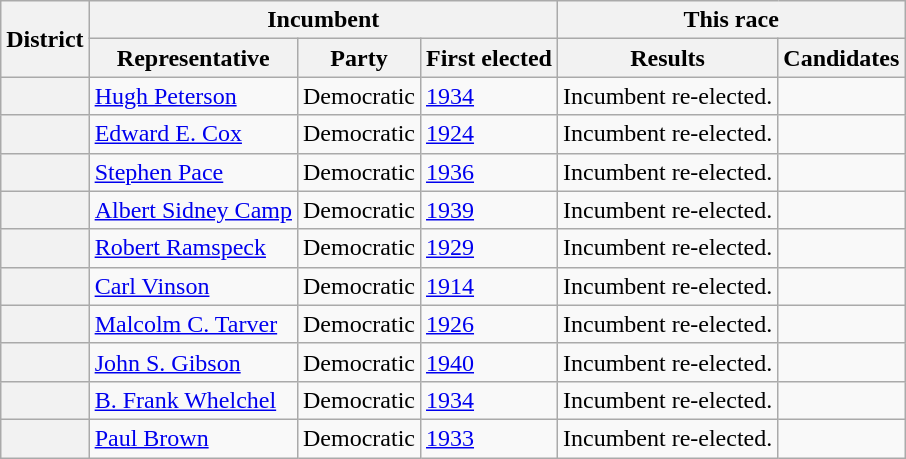<table class=wikitable>
<tr>
<th rowspan=2>District</th>
<th colspan=3>Incumbent</th>
<th colspan=2>This race</th>
</tr>
<tr>
<th>Representative</th>
<th>Party</th>
<th>First elected</th>
<th>Results</th>
<th>Candidates</th>
</tr>
<tr>
<th></th>
<td><a href='#'>Hugh Peterson</a></td>
<td>Democratic</td>
<td><a href='#'>1934</a></td>
<td>Incumbent re-elected.</td>
<td nowrap></td>
</tr>
<tr>
<th></th>
<td><a href='#'>Edward E. Cox</a></td>
<td>Democratic</td>
<td><a href='#'>1924</a></td>
<td>Incumbent re-elected.</td>
<td nowrap></td>
</tr>
<tr>
<th></th>
<td><a href='#'>Stephen Pace</a></td>
<td>Democratic</td>
<td><a href='#'>1936</a></td>
<td>Incumbent re-elected.</td>
<td nowrap></td>
</tr>
<tr>
<th></th>
<td><a href='#'>Albert Sidney Camp</a></td>
<td>Democratic</td>
<td><a href='#'>1939 </a></td>
<td>Incumbent re-elected.</td>
<td nowrap></td>
</tr>
<tr>
<th></th>
<td><a href='#'>Robert Ramspeck</a></td>
<td>Democratic</td>
<td><a href='#'>1929 </a></td>
<td>Incumbent re-elected.</td>
<td nowrap></td>
</tr>
<tr>
<th></th>
<td><a href='#'>Carl Vinson</a></td>
<td>Democratic</td>
<td><a href='#'>1914</a></td>
<td>Incumbent re-elected.</td>
<td nowrap></td>
</tr>
<tr>
<th></th>
<td><a href='#'>Malcolm C. Tarver</a></td>
<td>Democratic</td>
<td><a href='#'>1926</a></td>
<td>Incumbent re-elected.</td>
<td nowrap></td>
</tr>
<tr>
<th></th>
<td><a href='#'>John S. Gibson</a></td>
<td>Democratic</td>
<td><a href='#'>1940</a></td>
<td>Incumbent re-elected.</td>
<td nowrap></td>
</tr>
<tr>
<th></th>
<td><a href='#'>B. Frank Whelchel</a></td>
<td>Democratic</td>
<td><a href='#'>1934</a></td>
<td>Incumbent re-elected.</td>
<td nowrap></td>
</tr>
<tr>
<th></th>
<td><a href='#'>Paul Brown</a></td>
<td>Democratic</td>
<td><a href='#'>1933 </a></td>
<td>Incumbent re-elected.</td>
<td nowrap></td>
</tr>
</table>
